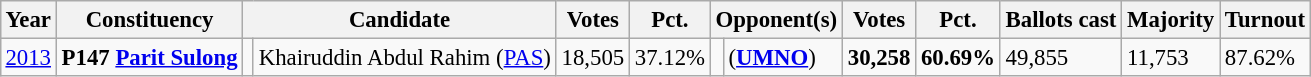<table class="wikitable" style="margin:0.5em ; font-size:95%">
<tr>
<th>Year</th>
<th>Constituency</th>
<th colspan="2">Candidate</th>
<th>Votes</th>
<th>Pct.</th>
<th colspan="2">Opponent(s)</th>
<th>Votes</th>
<th>Pct.</th>
<th>Ballots cast</th>
<th>Majority</th>
<th>Turnout</th>
</tr>
<tr>
<td><a href='#'>2013</a></td>
<td><strong>P147 <a href='#'>Parit Sulong</a></strong></td>
<td></td>
<td>Khairuddin Abdul Rahim (<a href='#'>PAS</a>)</td>
<td align=right>18,505</td>
<td>37.12%</td>
<td></td>
<td> (<a href='#'><strong>UMNO</strong></a>)</td>
<td align=right><strong>30,258</strong></td>
<td><strong>60.69%</strong></td>
<td>49,855</td>
<td>11,753</td>
<td>87.62%</td>
</tr>
</table>
